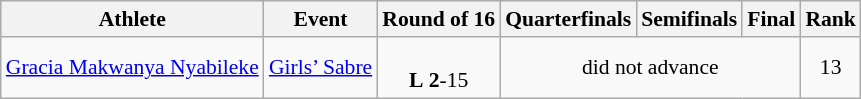<table class="wikitable" border="1" style="font-size:90%">
<tr>
<th>Athlete</th>
<th>Event</th>
<th>Round of 16</th>
<th>Quarterfinals</th>
<th>Semifinals</th>
<th>Final</th>
<th>Rank</th>
</tr>
<tr>
<td><a href='#'>Gracia Makwanya Nyabileke</a></td>
<td><a href='#'>Girls’ Sabre</a></td>
<td align=center><br> <strong>L</strong> <strong>2</strong>-15</td>
<td align=center colspan=3>did not advance</td>
<td align=center>13</td>
</tr>
</table>
